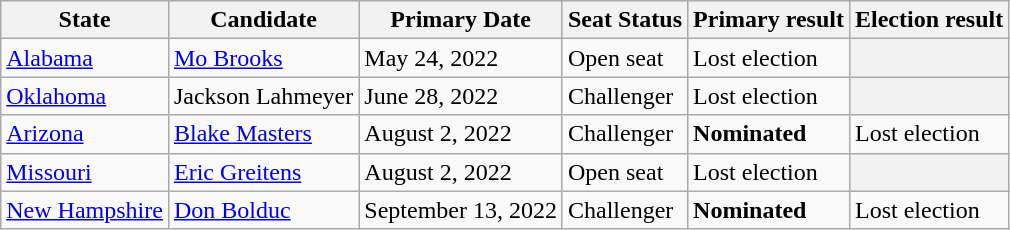<table class="wikitable sortable">
<tr>
<th bgcolor="teal">State</th>
<th bgcolor="teal">Candidate</th>
<th bgcolor="teal">Primary Date</th>
<th>Seat Status</th>
<th>Primary result</th>
<th>Election result</th>
</tr>
<tr>
<td> <a href='#'>Alabama</a></td>
<td><a href='#'>Mo Brooks</a></td>
<td>May 24, 2022</td>
<td>Open seat</td>
<td> Lost election</td>
<th></th>
</tr>
<tr>
<td> <a href='#'>Oklahoma</a></td>
<td>Jackson Lahmeyer</td>
<td>June 28, 2022</td>
<td>Challenger</td>
<td> Lost election</td>
<th></th>
</tr>
<tr>
<td> <a href='#'>Arizona</a></td>
<td><a href='#'>Blake Masters</a></td>
<td>August 2, 2022</td>
<td>Challenger</td>
<td> <strong>Nominated</strong></td>
<td> Lost election</td>
</tr>
<tr>
<td> <a href='#'>Missouri</a></td>
<td><a href='#'>Eric Greitens</a></td>
<td>August 2, 2022</td>
<td>Open seat</td>
<td> Lost election</td>
<th></th>
</tr>
<tr>
<td> <a href='#'>New Hampshire</a></td>
<td><a href='#'>Don Bolduc</a></td>
<td>September 13, 2022</td>
<td>Challenger</td>
<td> <strong>Nominated</strong></td>
<td> Lost election</td>
</tr>
</table>
